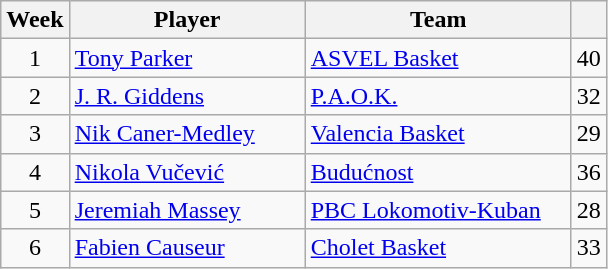<table class="wikitable sortable" style="text-align: center;">
<tr>
<th align="center">Week</th>
<th align="center" width=150>Player</th>
<th align="center" width=170>Team</th>
<th align="center"></th>
</tr>
<tr>
<td>1</td>
<td align="left"> <a href='#'>Tony Parker</a></td>
<td align="left"> <a href='#'>ASVEL Basket</a></td>
<td>40</td>
</tr>
<tr>
<td>2</td>
<td align="left"> <a href='#'>J. R. Giddens</a></td>
<td align="left"> <a href='#'>P.A.O.K.</a></td>
<td>32</td>
</tr>
<tr>
<td>3</td>
<td align="left"> <a href='#'>Nik Caner-Medley</a></td>
<td align="left"> <a href='#'>Valencia Basket</a></td>
<td>29</td>
</tr>
<tr>
<td>4</td>
<td align="left"> <a href='#'>Nikola Vučević</a></td>
<td align="left"> <a href='#'>Budućnost</a></td>
<td>36</td>
</tr>
<tr>
<td>5</td>
<td align="left"> <a href='#'>Jeremiah Massey</a></td>
<td align="left"> <a href='#'>PBC Lokomotiv-Kuban</a></td>
<td>28</td>
</tr>
<tr>
<td>6</td>
<td align="left"> <a href='#'>Fabien Causeur</a></td>
<td align="left"> <a href='#'>Cholet Basket</a></td>
<td>33</td>
</tr>
</table>
